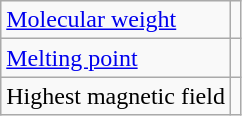<table class="wikitable">
<tr>
<td><a href='#'>Molecular weight</a></td>
<td></td>
</tr>
<tr>
<td><a href='#'>Melting point</a></td>
<td></td>
</tr>
<tr>
<td>Highest magnetic field</td>
<td></td>
</tr>
</table>
